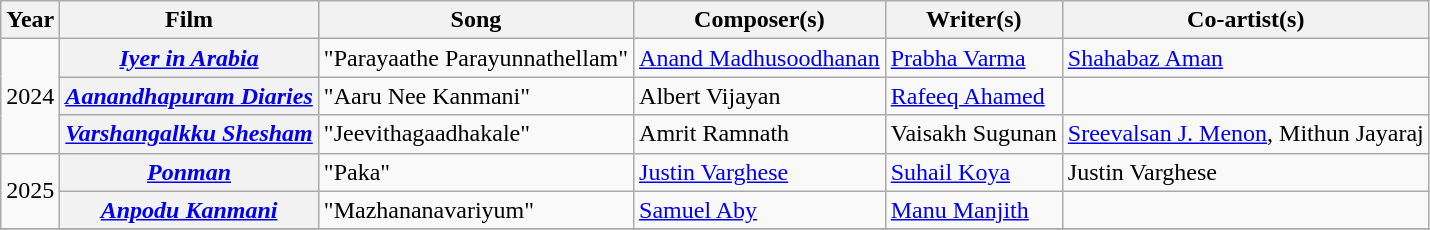<table class="wikitable">
<tr>
<th>Year</th>
<th>Film</th>
<th>Song</th>
<th>Composer(s)</th>
<th>Writer(s)</th>
<th>Co-artist(s)</th>
</tr>
<tr>
<td rowspan="3">2024</td>
<th><em><a href='#'>Iyer in Arabia</a></em></th>
<td>"Parayaathe Parayunnathellam"</td>
<td><a href='#'>Anand Madhusoodhanan</a></td>
<td><a href='#'>Prabha Varma</a></td>
<td><a href='#'>Shahabaz Aman</a></td>
</tr>
<tr>
<th><em><a href='#'>Aanandhapuram Diaries</a></em></th>
<td>"Aaru Nee Kanmani"</td>
<td>Albert Vijayan</td>
<td><a href='#'>Rafeeq Ahamed</a></td>
<td></td>
</tr>
<tr>
<th><em><a href='#'>Varshangalkku Shesham</a></em></th>
<td>"Jeevithagaadhakale"</td>
<td>Amrit Ramnath</td>
<td>Vaisakh Sugunan</td>
<td><a href='#'>Sreevalsan J. Menon</a>, Mithun Jayaraj</td>
</tr>
<tr>
<td rowspan="2">2025</td>
<th><em><a href='#'>Ponman</a></em></th>
<td>"Paka"</td>
<td><a href='#'>Justin Varghese</a></td>
<td><a href='#'>Suhail Koya</a></td>
<td>Justin Varghese</td>
</tr>
<tr>
<th><em><a href='#'>Anpodu Kanmani</a></em></th>
<td>"Mazhananavariyum"</td>
<td><a href='#'>Samuel Aby</a></td>
<td><a href='#'>Manu Manjith</a></td>
<td></td>
</tr>
<tr>
</tr>
</table>
